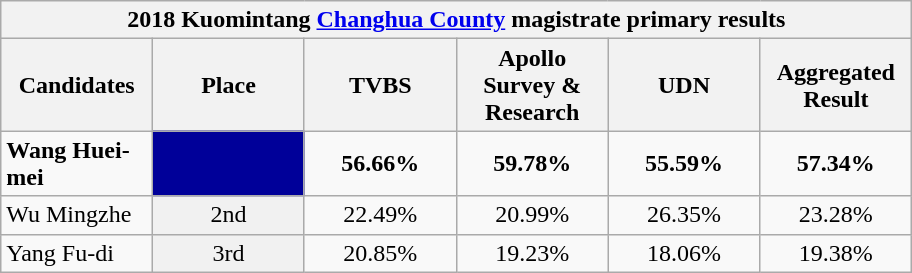<table class="wikitable collapsible">
<tr>
<th colspan="6" width=600>2018 Kuomintang <a href='#'>Changhua County</a> magistrate primary results</th>
</tr>
<tr>
<th width=80>Candidates</th>
<th width=80>Place</th>
<th width=80>TVBS</th>
<th width=80>Apollo Survey & Research</th>
<th width=80>UDN</th>
<th width=80>Aggregated Result</th>
</tr>
<tr>
<td><strong>Wang Huei-mei</strong></td>
<td style="background: #000099; text-align:center"><strong></strong></td>
<td style="text-align:center"><strong>56.66%</strong></td>
<td style="text-align:center"><strong>59.78%</strong></td>
<td style="text-align:center"><strong>55.59%</strong></td>
<td style="text-align:center"><strong>57.34%</strong></td>
</tr>
<tr>
<td>Wu Mingzhe</td>
<td style="background: #f1f1f1; text-align:center">2nd</td>
<td style="text-align:center">22.49%</td>
<td style="text-align:center">20.99%</td>
<td style="text-align:center">26.35%</td>
<td style="text-align:center">23.28%</td>
</tr>
<tr>
<td>Yang Fu-di</td>
<td style="background: #f1f1f1; text-align:center">3rd</td>
<td style="text-align:center">20.85%</td>
<td style="text-align:center">19.23%</td>
<td style="text-align:center">18.06%</td>
<td style="text-align:center">19.38%</td>
</tr>
</table>
